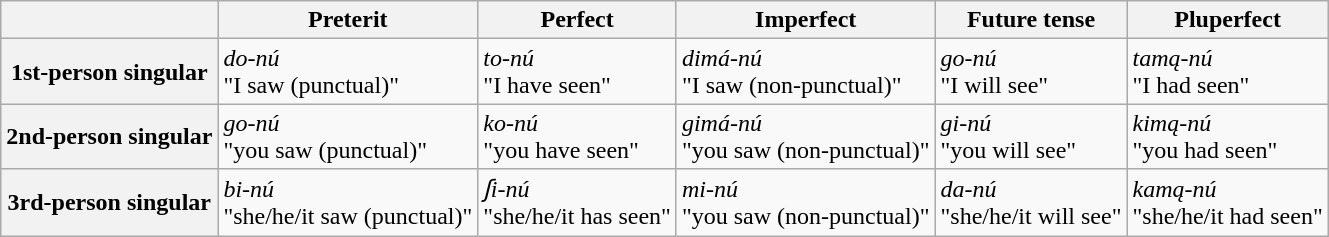<table class="wikitable">
<tr>
<th></th>
<th>Preterit</th>
<th>Perfect</th>
<th>Imperfect</th>
<th>Future tense</th>
<th>Pluperfect</th>
</tr>
<tr>
<th>1st-person singular</th>
<td><em>do-nú</em><br>"I saw (punctual)"</td>
<td><em>to-nú</em><br>"I have seen"</td>
<td><em>dimá-nú</em><br>"I saw (non-punctual)"</td>
<td><em>go-nú</em><br>"I will see"</td>
<td><em>tamą-nú</em><br>"I had seen"</td>
</tr>
<tr>
<th>2nd-person singular</th>
<td><em>go-nú</em><br>"you saw (punctual)"</td>
<td><em>ko-nú</em><br>"you have seen"</td>
<td><em>gimá-nú</em><br>"you saw (non-punctual)"</td>
<td><em>gi-nú</em><br>"you will see"</td>
<td><em>kimą-nú</em><br>"you had seen"</td>
</tr>
<tr>
<th>3rd-person singular</th>
<td><em>bi-nú</em><br>"she/he/it saw (punctual)"</td>
<td><em>ʃi-nú</em><br>"she/he/it has seen"</td>
<td><em>mi-nú</em><br>"you saw (non-punctual)"</td>
<td><em>da-nú</em><br>"she/he/it will see"</td>
<td><em>kamą-nú</em><br>"she/he/it had seen"</td>
</tr>
</table>
